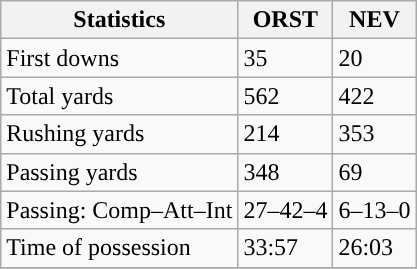<table class="wikitable" style="float: left;">
<tr>
<th>Statistics</th>
<th>ORST</th>
<th>NEV</th>
</tr>
<tr>
<td>First downs</td>
<td>35</td>
<td>20</td>
</tr>
<tr>
<td>Total yards</td>
<td>562</td>
<td>422</td>
</tr>
<tr>
<td>Rushing yards</td>
<td>214</td>
<td>353</td>
</tr>
<tr>
<td>Passing yards</td>
<td>348</td>
<td>69</td>
</tr>
<tr>
<td>Passing: Comp–Att–Int</td>
<td>27–42–4</td>
<td>6–13–0</td>
</tr>
<tr>
<td>Time of possession</td>
<td>33:57</td>
<td>26:03</td>
</tr>
<tr>
</tr>
</table>
